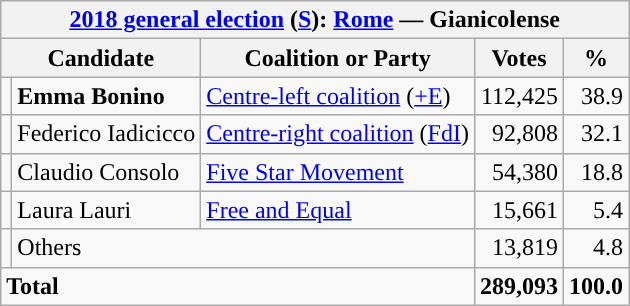<table class=wikitable style=text-align:right>
<tr>
<th colspan=5><a href='#'>2018 general election</a> (<a href='#'>S</a>): <a href='#'>Rome</a> — Gianicolense</th>
</tr>
<tr>
<th colspan=2>Candidate</th>
<th>Coalition or Party</th>
<th>Votes</th>
<th>%</th>
</tr>
<tr>
<td></td>
<td align=left><strong>Emma Bonino</strong></td>
<td align=left><a href='#'>Centre-left coalition</a> (<a href='#'>+E</a>)</td>
<td>112,425</td>
<td>38.9</td>
</tr>
<tr>
<td></td>
<td align=left>Federico Iadicicco</td>
<td align=left><a href='#'>Centre-right coalition</a> (<a href='#'>FdI</a>)</td>
<td>92,808</td>
<td>32.1</td>
</tr>
<tr>
<td></td>
<td align=left>Claudio Consolo</td>
<td align=left><a href='#'>Five Star Movement</a></td>
<td>54,380</td>
<td>18.8</td>
</tr>
<tr>
<td></td>
<td align=left>Laura Lauri</td>
<td align=left><a href='#'>Free and Equal</a></td>
<td>15,661</td>
<td>5.4</td>
</tr>
<tr>
<td></td>
<td align=left colspan=2>Others</td>
<td>13,819</td>
<td>4.8</td>
</tr>
<tr>
<td align=left colspan=3><strong>Total</strong></td>
<td><strong>289,093</strong></td>
<td><strong>100.0</strong></td>
</tr>
</table>
